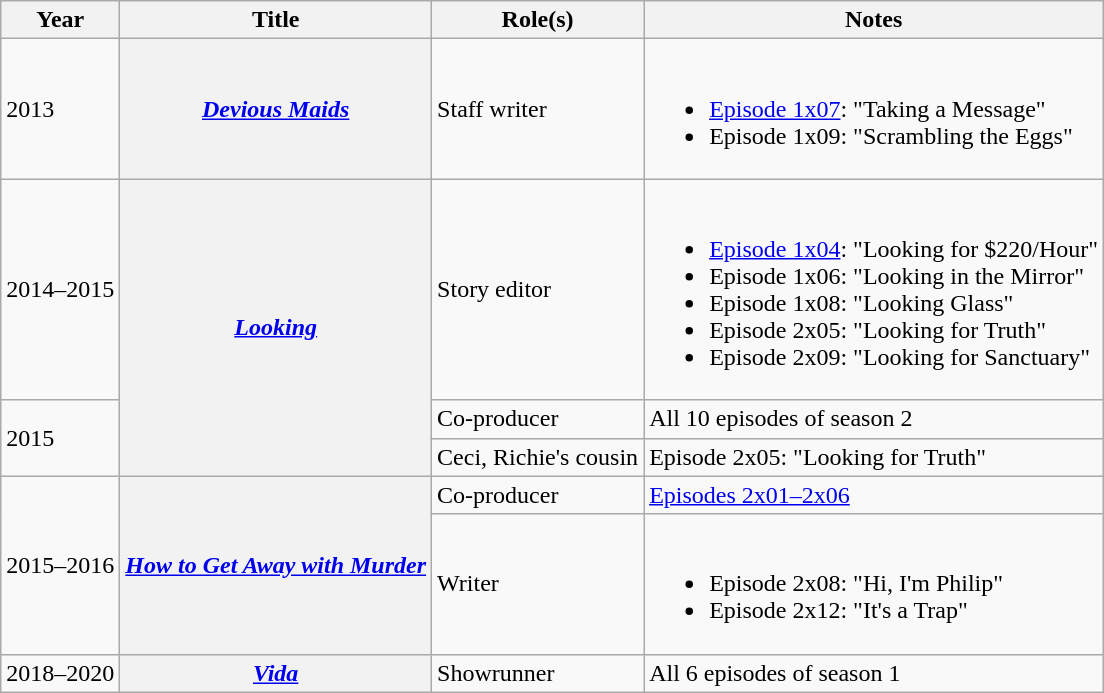<table class="wikitable">
<tr>
<th scope="col">Year</th>
<th scope="col">Title</th>
<th scope="col">Role(s)</th>
<th scope="col">Notes</th>
</tr>
<tr>
<td>2013</td>
<th scope="row"><em><a href='#'>Devious Maids</a></em></th>
<td>Staff writer</td>
<td><br><ul><li><a href='#'>Episode 1x07</a>: "Taking a Message"</li><li>Episode 1x09: "Scrambling the Eggs"</li></ul></td>
</tr>
<tr>
<td>2014–2015</td>
<th rowspan="3" scope="row"><em><a href='#'>Looking</a></em></th>
<td>Story editor</td>
<td><br><ul><li><a href='#'>Episode 1x04</a>: "Looking for $220/Hour"</li><li>Episode 1x06: "Looking in the Mirror"</li><li>Episode 1x08: "Looking Glass"</li><li>Episode 2x05: "Looking for Truth"</li><li>Episode 2x09: "Looking for Sanctuary"</li></ul></td>
</tr>
<tr>
<td rowspan="2">2015</td>
<td>Co-producer</td>
<td>All 10 episodes of season 2</td>
</tr>
<tr>
<td>Ceci, Richie's cousin</td>
<td>Episode 2x05: "Looking for Truth"</td>
</tr>
<tr>
<td rowspan="2">2015–2016</td>
<th rowspan="2" scope="row"><em><a href='#'>How to Get Away with Murder</a></em></th>
<td>Co-producer</td>
<td><a href='#'>Episodes 2x01–2x06</a></td>
</tr>
<tr>
<td>Writer</td>
<td><br><ul><li>Episode 2x08: "Hi, I'm Philip"</li><li>Episode 2x12: "It's a Trap"</li></ul></td>
</tr>
<tr>
<td>2018–2020</td>
<th scope="row"><em><a href='#'>Vida</a></em></th>
<td>Showrunner</td>
<td>All 6 episodes of season 1</td>
</tr>
</table>
